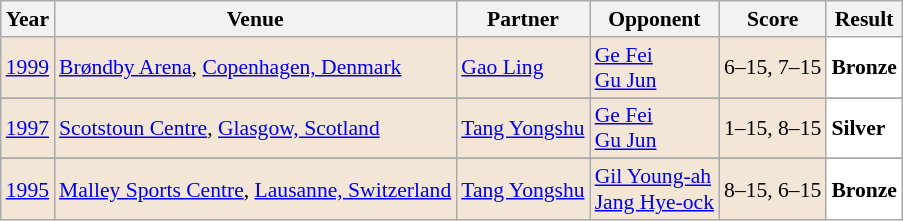<table class="sortable wikitable" style="font-size: 90%;">
<tr>
<th>Year</th>
<th>Venue</th>
<th>Partner</th>
<th>Opponent</th>
<th>Score</th>
<th>Result</th>
</tr>
<tr style="background:#F3E6D7">
<td align="center"><a href='#'>1999</a></td>
<td align="left"><a href='#'>Brøndby Arena</a>, <a href='#'>Copenhagen, Denmark</a></td>
<td align="left"> <a href='#'>Gao Ling</a></td>
<td align="left"> <a href='#'>Ge Fei</a> <br>  <a href='#'>Gu Jun</a></td>
<td align="left">6–15, 7–15</td>
<td style="text-align:left; background:white"> <strong>Bronze</strong></td>
</tr>
<tr>
</tr>
<tr style="background:#F3E6D7">
<td align="center"><a href='#'>1997</a></td>
<td align="left"><a href='#'>Scotstoun Centre</a>, <a href='#'>Glasgow, Scotland</a></td>
<td align="left"> <a href='#'>Tang Yongshu</a></td>
<td align="left"> <a href='#'>Ge Fei</a> <br>  <a href='#'>Gu Jun</a></td>
<td align="left">1–15, 8–15</td>
<td style="text-align:left; background:white"> <strong>Silver</strong></td>
</tr>
<tr>
</tr>
<tr style="background:#F3E6D7">
<td align="center"><a href='#'>1995</a></td>
<td align="left"><a href='#'>Malley Sports Centre</a>, <a href='#'>Lausanne, Switzerland</a></td>
<td align="left"> <a href='#'>Tang Yongshu</a></td>
<td align="left"> <a href='#'>Gil Young-ah</a> <br>  <a href='#'>Jang Hye-ock</a></td>
<td align="left">8–15, 6–15</td>
<td style="text-align:left; background:white"> <strong>Bronze</strong></td>
</tr>
</table>
